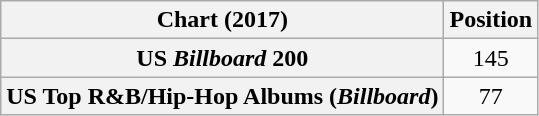<table class="wikitable sortable plainrowheaders" style="text-align:center">
<tr>
<th scope="col">Chart (2017)</th>
<th scope="col">Position</th>
</tr>
<tr>
<th scope="row">US <em>Billboard</em> 200</th>
<td>145</td>
</tr>
<tr>
<th scope="row">US Top R&B/Hip-Hop Albums (<em>Billboard</em>)</th>
<td>77</td>
</tr>
</table>
